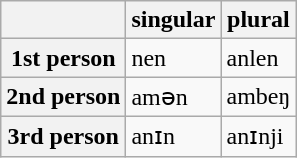<table class="wikitable">
<tr>
<th></th>
<th>singular</th>
<th>plural</th>
</tr>
<tr>
<th>1st person</th>
<td>nen</td>
<td>anlen</td>
</tr>
<tr>
<th>2nd person</th>
<td>amən</td>
<td>ambeŋ</td>
</tr>
<tr>
<th>3rd person</th>
<td>anɪn</td>
<td>anɪnji</td>
</tr>
</table>
